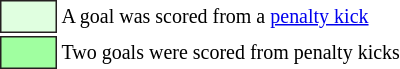<table style="font-size: smaller;">
<tr>
<td style="padding:0 .6em; height:1.5em; background:#e0ffe0; border:solid 1px #242020; width:1.5em; margin:.25em .9em .25em .25em; vertical-align:top;"></td>
<td>A goal was scored from a <a href='#'>penalty kick</a></td>
</tr>
<tr>
<td style="padding:0 .6em; height:1.5em; background:#a0ffa0; border:solid 1px #242020; width:1.5em; margin:.25em .9em .25em .25em; vertical-align:top;"></td>
<td>Two goals were scored from penalty kicks</td>
</tr>
<tr>
</tr>
</table>
